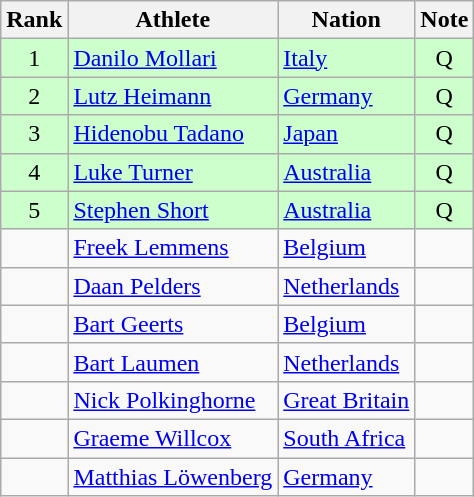<table class="wikitable sortable" style="text-align:center">
<tr>
<th>Rank</th>
<th>Athlete</th>
<th>Nation</th>
<th>Note</th>
</tr>
<tr bgcolor=ccffcc>
<td>1</td>
<td align=left><a href='#'>Danilo Mollari</a></td>
<td align=left> <a href='#'>Italy</a></td>
<td>Q</td>
</tr>
<tr bgcolor=ccffcc>
<td>2</td>
<td align=left><a href='#'>Lutz Heimann</a></td>
<td align=left> <a href='#'>Germany</a></td>
<td>Q</td>
</tr>
<tr bgcolor=ccffcc>
<td>3</td>
<td align=left><a href='#'>Hidenobu Tadano</a></td>
<td align=left> <a href='#'>Japan</a></td>
<td>Q</td>
</tr>
<tr bgcolor=ccffcc>
<td>4</td>
<td align=left><a href='#'>Luke Turner</a></td>
<td align=left> <a href='#'>Australia</a></td>
<td>Q</td>
</tr>
<tr bgcolor=ccffcc>
<td>5</td>
<td align=left><a href='#'>Stephen Short</a></td>
<td align=left> <a href='#'>Australia</a></td>
<td>Q</td>
</tr>
<tr>
<td></td>
<td align=left><a href='#'>Freek Lemmens</a></td>
<td align=left> <a href='#'>Belgium</a></td>
<td></td>
</tr>
<tr>
<td></td>
<td align=left><a href='#'>Daan Pelders</a></td>
<td align=left> <a href='#'>Netherlands</a></td>
<td></td>
</tr>
<tr>
<td></td>
<td align=left><a href='#'>Bart Geerts</a></td>
<td align=left> <a href='#'>Belgium</a></td>
<td></td>
</tr>
<tr>
<td></td>
<td align=left><a href='#'>Bart Laumen</a></td>
<td align=left> <a href='#'>Netherlands</a></td>
<td></td>
</tr>
<tr>
<td></td>
<td align=left><a href='#'>Nick Polkinghorne</a></td>
<td align=left> <a href='#'>Great Britain</a></td>
<td></td>
</tr>
<tr>
<td></td>
<td align=left><a href='#'>Graeme Willcox</a></td>
<td align=left> <a href='#'>South Africa</a></td>
<td></td>
</tr>
<tr>
<td></td>
<td align=left><a href='#'>Matthias Löwenberg</a></td>
<td align=left> <a href='#'>Germany</a></td>
<td></td>
</tr>
</table>
